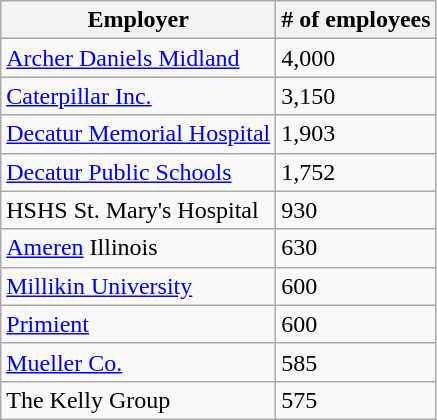<table class="wikitable static-row-numbers sortable">
<tr class="static-row-header">
<th class="unsortable">Employer</th>
<th data-sort-type=number># of employees</th>
</tr>
<tr>
<td><a href='#'>Archer Daniels Midland</a></td>
<td>4,000</td>
</tr>
<tr>
<td><a href='#'>Caterpillar Inc.</a></td>
<td>3,150</td>
</tr>
<tr>
<td><a href='#'>Decatur Memorial Hospital</a></td>
<td>1,903</td>
</tr>
<tr>
<td><a href='#'>Decatur Public Schools</a></td>
<td>1,752</td>
</tr>
<tr>
<td>HSHS St. Mary's Hospital</td>
<td>930</td>
</tr>
<tr>
<td><a href='#'>Ameren</a> Illinois</td>
<td>630</td>
</tr>
<tr>
<td><a href='#'>Millikin University</a></td>
<td>600</td>
</tr>
<tr>
<td><a href='#'>Primient</a></td>
<td>600</td>
</tr>
<tr>
<td><a href='#'>Mueller Co.</a></td>
<td>585</td>
</tr>
<tr>
<td>The Kelly Group</td>
<td>575</td>
</tr>
</table>
